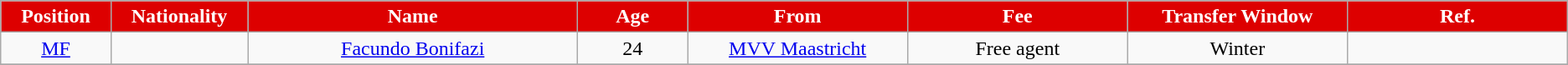<table class="wikitable" style="text-align:center; font-size:100%; ">
<tr>
<th style="background:#DD0000; color:white; width:5%;">Position</th>
<th style="background:#DD0000; color:white; width:5%;">Nationality</th>
<th style="background:#DD0000; color:white; width:15%;">Name</th>
<th style="background:#DD0000; color:white; width:5%;">Age</th>
<th style="background:#DD0000; color:white; width:10%;">From</th>
<th style="background:#DD0000; color:white; width:10%;">Fee</th>
<th style="background:#DD0000; color:white; width:10%;">Transfer Window</th>
<th style="background:#DD0000; color:white; width:10%;">Ref.</th>
</tr>
<tr>
<td><a href='#'>MF</a></td>
<td></td>
<td><a href='#'>Facundo Bonifazi</a></td>
<td>24</td>
<td> <a href='#'>MVV Maastricht</a></td>
<td>Free agent</td>
<td>Winter</td>
<td></td>
</tr>
<tr>
</tr>
</table>
